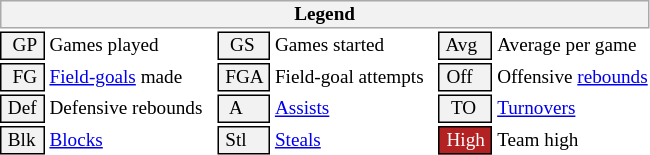<table class="toccolours" style="font-size: 80%; white-space: nowrap;">
<tr>
<th colspan="6" style="background-color: #F2F2F2; border: 1px solid #AAAAAA;">Legend</th>
</tr>
<tr>
<td style="background-color: #F2F2F2; border: 1px solid black;">  GP </td>
<td>Games played</td>
<td style="background-color: #F2F2F2; border: 1px solid black">  GS </td>
<td>Games started</td>
<td style="background-color: #F2F2F2; border: 1px solid black"> Avg </td>
<td>Average per game</td>
</tr>
<tr>
<td style="background-color: #F2F2F2; border: 1px solid black">  FG </td>
<td style="padding-right: 8px"><a href='#'>Field-goals</a> made</td>
<td style="background-color: #F2F2F2; border: 1px solid black"> FGA </td>
<td style="padding-right: 8px">Field-goal attempts</td>
<td style="background-color: #F2F2F2; border: 1px solid black;"> Off </td>
<td>Offensive <a href='#'>rebounds</a></td>
</tr>
<tr>
<td style="background-color: #F2F2F2; border: 1px solid black;"> Def </td>
<td style="padding-right: 8px">Defensive rebounds</td>
<td style="background-color: #F2F2F2; border: 1px solid black">  A </td>
<td style="padding-right: 8px"><a href='#'>Assists</a></td>
<td style="background-color: #F2F2F2; border: 1px solid black">  TO</td>
<td><a href='#'>Turnovers</a></td>
</tr>
<tr>
<td style="background-color: #F2F2F2; border: 1px solid black;"> Blk </td>
<td><a href='#'>Blocks</a></td>
<td style="background-color: #F2F2F2; border: 1px solid black"> Stl </td>
<td><a href='#'>Steals</a></td>
<td style="background:#B22222; color:#ffffff; border: 1px solid black"> High </td>
<td>Team high</td>
</tr>
<tr>
</tr>
</table>
